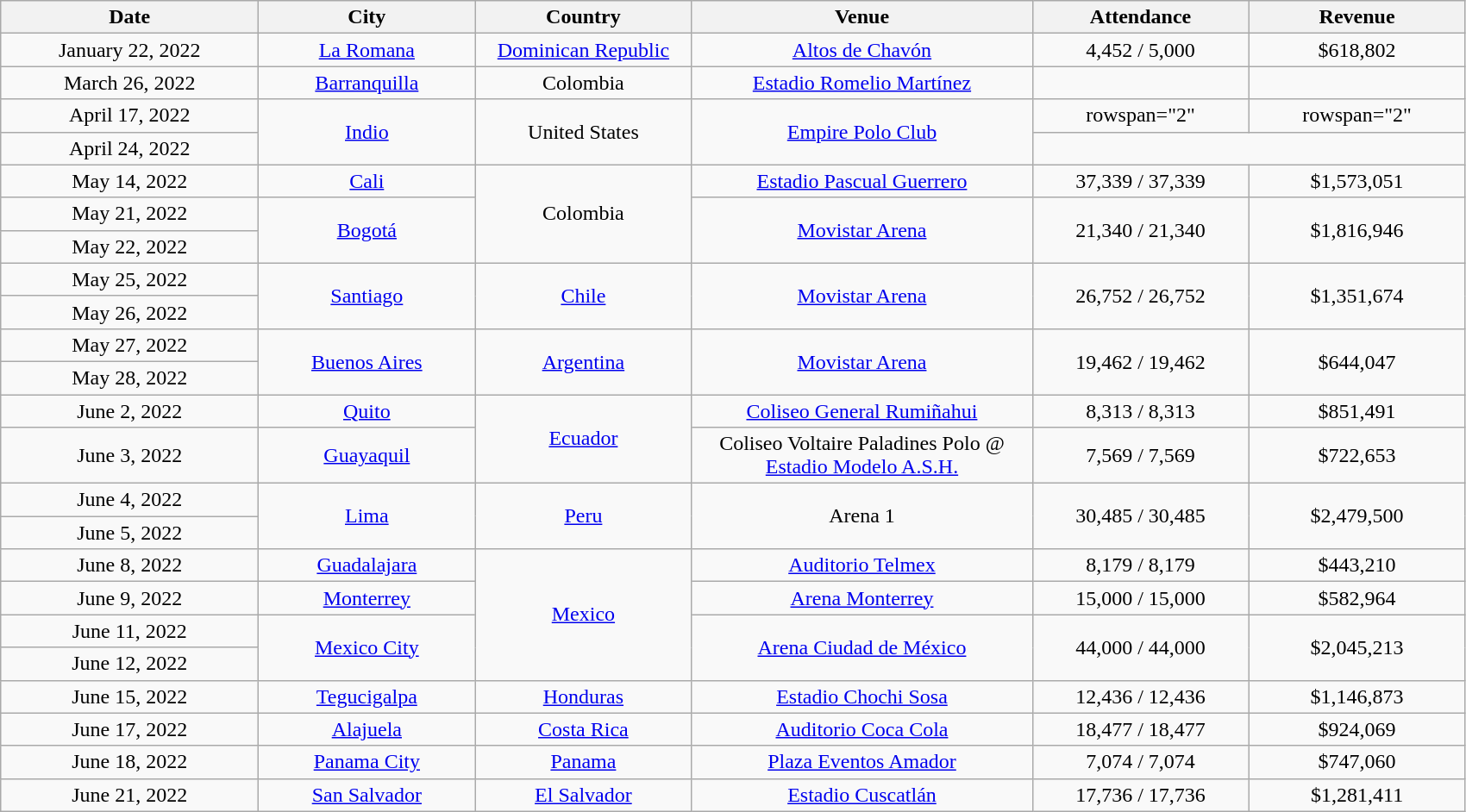<table class="wikitable plainrowheaders" style="text-align:center;">
<tr>
<th scope="col" style="width:12em;">Date</th>
<th scope="col" style="width:10em;">City</th>
<th scope="col" style="width:10em;">Country</th>
<th scope="col" style="width:16em;">Venue</th>
<th scope="col" style="width:10em;">Attendance</th>
<th scope="col" style="width:10em;">Revenue</th>
</tr>
<tr>
<td>January 22, 2022</td>
<td><a href='#'>La Romana</a></td>
<td><a href='#'>Dominican Republic</a></td>
<td><a href='#'>Altos de Chavón</a></td>
<td>4,452 / 5,000</td>
<td>$618,802</td>
</tr>
<tr>
<td>March 26, 2022</td>
<td><a href='#'>Barranquilla</a></td>
<td>Colombia</td>
<td><a href='#'>Estadio Romelio Martínez</a></td>
<td></td>
<td></td>
</tr>
<tr>
<td>April 17, 2022</td>
<td rowspan="2"><a href='#'>Indio</a></td>
<td rowspan="2">United States</td>
<td rowspan="2"><a href='#'>Empire Polo Club</a></td>
<td>rowspan="2" </td>
<td>rowspan="2" </td>
</tr>
<tr>
<td>April 24, 2022</td>
</tr>
<tr>
<td>May 14, 2022</td>
<td><a href='#'>Cali</a></td>
<td rowspan="3">Colombia</td>
<td><a href='#'>Estadio Pascual Guerrero</a></td>
<td>37,339 / 37,339</td>
<td>$1,573,051</td>
</tr>
<tr>
<td>May 21, 2022</td>
<td rowspan="2"><a href='#'>Bogotá</a></td>
<td rowspan="2"><a href='#'>Movistar Arena</a></td>
<td rowspan="2">21,340 / 21,340</td>
<td rowspan="2">$1,816,946</td>
</tr>
<tr>
<td>May 22, 2022</td>
</tr>
<tr>
<td>May 25, 2022</td>
<td rowspan="2"><a href='#'>Santiago</a></td>
<td rowspan="2"><a href='#'>Chile</a></td>
<td rowspan="2"><a href='#'>Movistar Arena</a></td>
<td rowspan="2">26,752 / 26,752</td>
<td rowspan="2">$1,351,674</td>
</tr>
<tr>
<td>May 26, 2022</td>
</tr>
<tr>
<td>May 27, 2022</td>
<td rowspan="2"><a href='#'>Buenos Aires</a></td>
<td rowspan="2"><a href='#'>Argentina</a></td>
<td rowspan="2"><a href='#'>Movistar Arena</a></td>
<td rowspan="2">19,462 / 19,462</td>
<td rowspan="2">$644,047</td>
</tr>
<tr>
<td>May 28, 2022</td>
</tr>
<tr>
<td>June 2, 2022</td>
<td><a href='#'>Quito</a></td>
<td rowspan="2"><a href='#'>Ecuador</a></td>
<td><a href='#'>Coliseo General Rumiñahui</a></td>
<td>8,313 / 8,313</td>
<td>$851,491</td>
</tr>
<tr>
<td>June 3, 2022</td>
<td><a href='#'>Guayaquil</a></td>
<td>Coliseo Voltaire Paladines Polo @ <a href='#'>Estadio Modelo A.S.H.</a></td>
<td>7,569 / 7,569</td>
<td>$722,653</td>
</tr>
<tr>
<td>June 4, 2022</td>
<td rowspan="2"><a href='#'>Lima</a></td>
<td rowspan="2"><a href='#'>Peru</a></td>
<td rowspan="2">Arena 1</td>
<td rowspan="2">30,485 / 30,485</td>
<td rowspan="2">$2,479,500</td>
</tr>
<tr>
<td>June 5, 2022</td>
</tr>
<tr>
<td>June 8, 2022</td>
<td><a href='#'>Guadalajara</a></td>
<td rowspan="4"><a href='#'>Mexico</a></td>
<td><a href='#'>Auditorio Telmex</a></td>
<td>8,179 / 8,179</td>
<td>$443,210</td>
</tr>
<tr>
<td>June 9, 2022</td>
<td><a href='#'>Monterrey</a></td>
<td><a href='#'>Arena Monterrey</a></td>
<td>15,000 / 15,000</td>
<td>$582,964</td>
</tr>
<tr>
<td>June 11, 2022</td>
<td rowspan="2"><a href='#'>Mexico City</a></td>
<td rowspan="2"><a href='#'>Arena Ciudad de México</a></td>
<td rowspan="2">44,000 / 44,000</td>
<td rowspan="2">$2,045,213</td>
</tr>
<tr>
<td>June 12, 2022</td>
</tr>
<tr>
<td>June 15, 2022</td>
<td><a href='#'>Tegucigalpa</a></td>
<td><a href='#'>Honduras</a></td>
<td><a href='#'>Estadio Chochi Sosa</a></td>
<td>12,436 / 12,436</td>
<td>$1,146,873</td>
</tr>
<tr>
<td>June 17, 2022</td>
<td><a href='#'>Alajuela</a></td>
<td><a href='#'>Costa Rica</a></td>
<td><a href='#'>Auditorio Coca Cola</a></td>
<td>18,477 / 18,477</td>
<td>$924,069</td>
</tr>
<tr>
<td>June 18, 2022</td>
<td><a href='#'>Panama City</a></td>
<td><a href='#'>Panama</a></td>
<td><a href='#'>Plaza Eventos Amador</a></td>
<td>7,074 / 7,074</td>
<td>$747,060</td>
</tr>
<tr>
<td>June 21, 2022</td>
<td><a href='#'>San Salvador</a></td>
<td><a href='#'>El Salvador</a></td>
<td><a href='#'>Estadio Cuscatlán</a></td>
<td>17,736 / 17,736</td>
<td>$1,281,411</td>
</tr>
</table>
